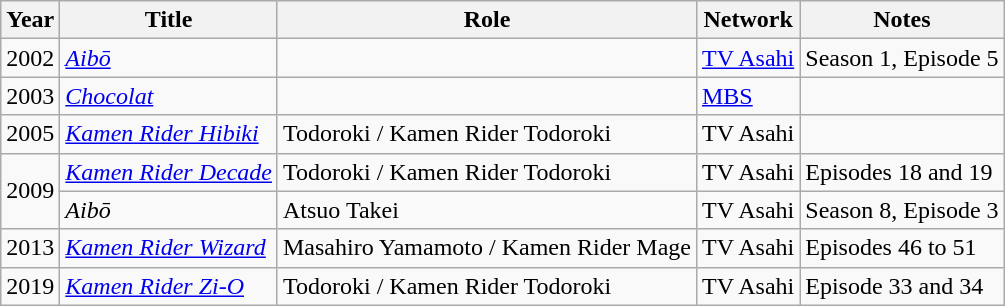<table class="wikitable">
<tr>
<th>Year</th>
<th>Title</th>
<th>Role</th>
<th>Network</th>
<th>Notes</th>
</tr>
<tr>
<td>2002</td>
<td><em><a href='#'>Aibō</a></em></td>
<td></td>
<td><a href='#'>TV Asahi</a></td>
<td>Season 1, Episode 5</td>
</tr>
<tr>
<td>2003</td>
<td><em><a href='#'>Chocolat</a></em></td>
<td></td>
<td><a href='#'>MBS</a></td>
<td></td>
</tr>
<tr>
<td>2005</td>
<td><em><a href='#'>Kamen Rider Hibiki</a></em></td>
<td>Todoroki / Kamen Rider Todoroki</td>
<td>TV Asahi</td>
<td></td>
</tr>
<tr>
<td rowspan="2">2009</td>
<td><em><a href='#'>Kamen Rider Decade</a></em></td>
<td>Todoroki / Kamen Rider Todoroki</td>
<td>TV Asahi</td>
<td>Episodes 18 and 19</td>
</tr>
<tr>
<td><em>Aibō</em></td>
<td>Atsuo Takei</td>
<td>TV Asahi</td>
<td>Season 8, Episode 3</td>
</tr>
<tr>
<td>2013</td>
<td><em><a href='#'>Kamen Rider Wizard</a></em></td>
<td>Masahiro Yamamoto / Kamen Rider Mage</td>
<td>TV Asahi</td>
<td>Episodes 46 to 51</td>
</tr>
<tr>
<td>2019</td>
<td><em><a href='#'>Kamen Rider Zi-O</a></em></td>
<td>Todoroki / Kamen Rider Todoroki</td>
<td>TV Asahi</td>
<td>Episode 33 and 34</td>
</tr>
</table>
